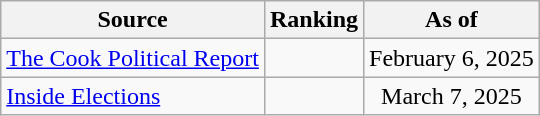<table class="wikitable" style="text-align:center">
<tr>
<th>Source</th>
<th>Ranking</th>
<th>As of</th>
</tr>
<tr>
<td align=left><a href='#'>The Cook Political Report</a></td>
<td></td>
<td>February 6, 2025</td>
</tr>
<tr>
<td align=left><a href='#'>Inside Elections</a></td>
<td></td>
<td>March 7, 2025</td>
</tr>
</table>
